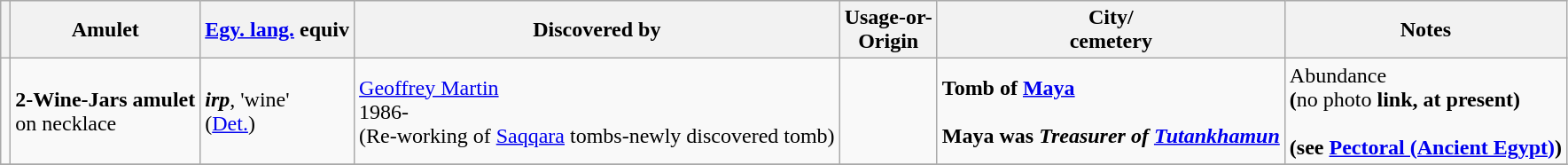<table class="wikitable sortable">
<tr style="background:#efefef;">
<th></th>
<th><strong>Amulet</strong></th>
<th><a href='#'>Egy. lang.</a> equiv</th>
<th>Discovered by</th>
<th>Usage-or-<br>Origin</th>
<th>City/<br>cemetery</th>
<th>Notes</th>
</tr>
<tr>
<td></td>
<td><strong>2-Wine-Jars amulet</strong><br>on necklace</td>
<td><strong><em>irp</em></strong>, 'wine'<br>(<a href='#'>Det.</a>)</td>
<td><a href='#'>Geoffrey Martin</a><br>1986-<br>(Re-working of <a href='#'>Saqqara</a> tombs-newly discovered tomb)</td>
<td></td>
<td><strong>Tomb of <a href='#'>Maya</a><br><br>Maya was <em>Treasurer of <a href='#'>Tutankhamun</a><strong><em></td>
<td></strong>Abundance<strong><br>(</strong>no photo<strong> link, at present)<br><br>(see <a href='#'>Pectoral (Ancient Egypt)</a>)</td>
</tr>
<tr>
</tr>
</table>
